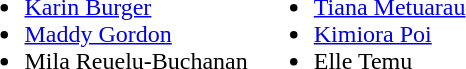<table>
<tr style="vertical-align:top">
<td><br><ul><li><a href='#'>Karin Burger</a></li><li><a href='#'>Maddy Gordon</a></li><li>Mila Reuelu-Buchanan</li></ul></td>
<td><br><ul><li><a href='#'>Tiana Metuarau</a></li><li><a href='#'>Kimiora Poi</a></li><li>Elle Temu</li></ul></td>
</tr>
</table>
